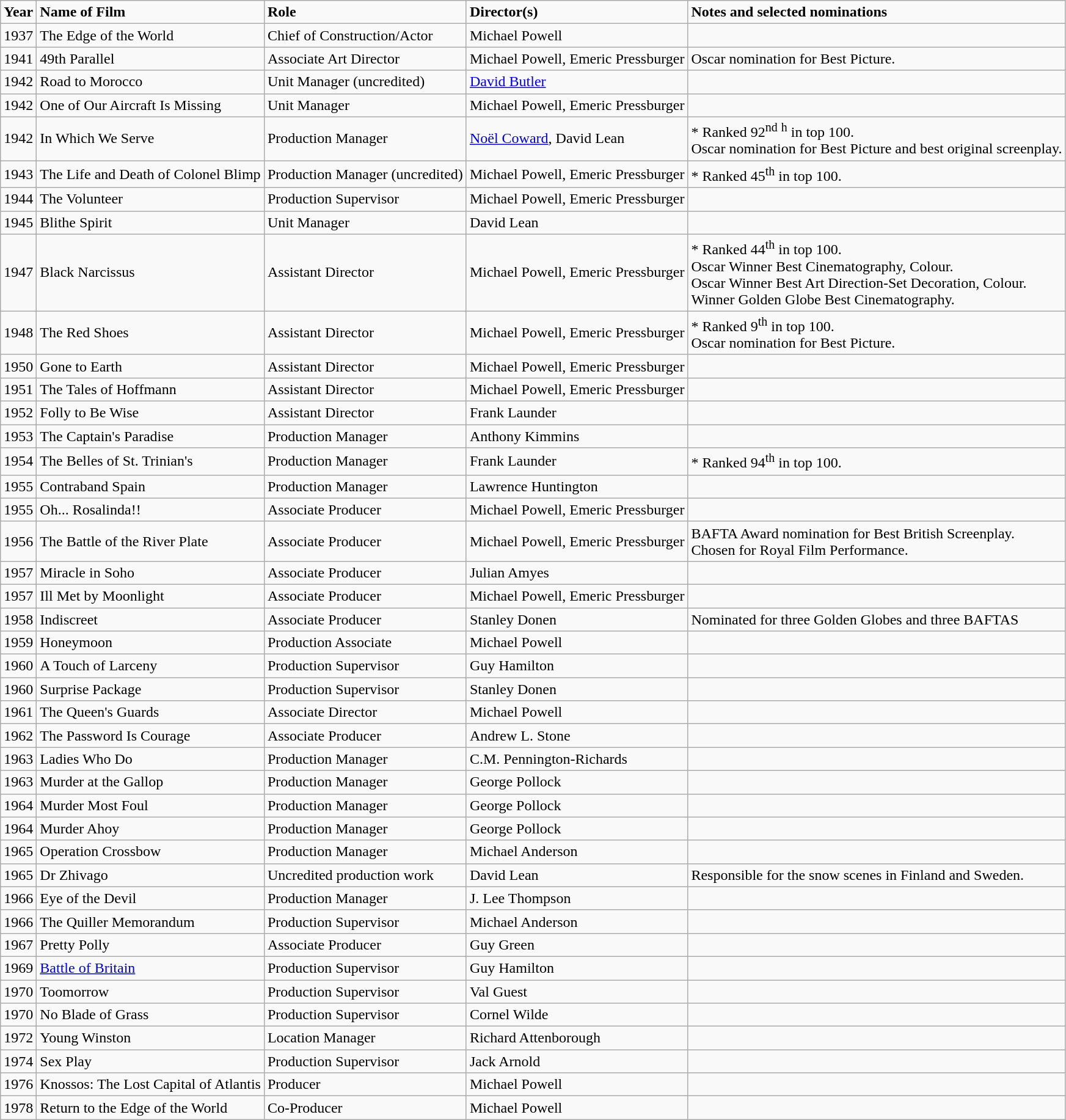<table class="wikitable">
<tr>
<td><strong>Year</strong></td>
<td><strong>Name of Film</strong></td>
<td><strong>Role</strong></td>
<td><strong>Director(s)</strong></td>
<td valign="top"><strong>Notes and selected nominations</strong></td>
</tr>
<tr>
<td>1937</td>
<td>The Edge of the World</td>
<td>Chief of Construction/Actor</td>
<td>Michael Powell</td>
<td valign="top"></td>
</tr>
<tr>
<td>1941</td>
<td>49th Parallel</td>
<td>Associate Art Director</td>
<td>Michael Powell, Emeric Pressburger</td>
<td valign="top">Oscar nomination for Best Picture.</td>
</tr>
<tr>
<td>1942</td>
<td>Road to Morocco</td>
<td>Unit Manager (uncredited)</td>
<td><a href='#'>David Butler</a></td>
<td valign="top"></td>
</tr>
<tr>
<td>1942</td>
<td>One of Our Aircraft Is Missing</td>
<td>Unit Manager</td>
<td>Michael Powell, Emeric Pressburger</td>
<td valign="top"></td>
</tr>
<tr>
<td>1942</td>
<td>In Which We Serve</td>
<td>Production Manager</td>
<td><a href='#'>Noël Coward</a>, David Lean</td>
<td valign="top">* Ranked 92<sup>nd</sup> <sup>h</sup> in top 100.<br>Oscar nomination for Best Picture and best original  screenplay.</td>
</tr>
<tr>
<td>1943</td>
<td>The Life and Death of Colonel Blimp</td>
<td>Production Manager (uncredited)</td>
<td>Michael Powell, Emeric Pressburger</td>
<td valign="top">* Ranked 45<sup>th</sup> in top 100.</td>
</tr>
<tr>
<td>1944</td>
<td>The Volunteer</td>
<td>Production Supervisor</td>
<td>Michael Powell, Emeric Pressburger</td>
<td valign="top"></td>
</tr>
<tr>
<td>1945</td>
<td>Blithe Spirit</td>
<td>Unit Manager</td>
<td>David Lean</td>
<td valign="top"></td>
</tr>
<tr>
<td>1947</td>
<td>Black Narcissus</td>
<td>Assistant Director</td>
<td>Michael Powell, Emeric Pressburger</td>
<td valign="top">* Ranked 44<sup>th</sup> in top 100.<br>Oscar  Winner Best Cinematography, Colour.<br>Oscar Winner Best Art Direction-Set Decoration, Colour.<br>Winner Golden  Globe Best Cinematography.</td>
</tr>
<tr>
<td>1948</td>
<td>The Red Shoes</td>
<td>Assistant Director</td>
<td>Michael Powell, Emeric Pressburger</td>
<td valign="top">* Ranked 9<sup>th</sup> in top 100.<br>Oscar nomination for Best Picture.</td>
</tr>
<tr>
<td>1950</td>
<td>Gone to Earth</td>
<td>Assistant Director</td>
<td>Michael Powell, Emeric Pressburger</td>
<td valign="top"></td>
</tr>
<tr>
<td>1951</td>
<td>The Tales of Hoffmann</td>
<td>Assistant Director</td>
<td>Michael Powell, Emeric Pressburger</td>
<td valign="top"></td>
</tr>
<tr>
<td>1952</td>
<td>Folly to Be Wise</td>
<td>Assistant Director</td>
<td>Frank Launder</td>
<td valign="top"></td>
</tr>
<tr>
<td>1953</td>
<td>The Captain's Paradise</td>
<td>Production Manager</td>
<td>Anthony Kimmins</td>
<td valign="top"></td>
</tr>
<tr>
<td>1954</td>
<td>The Belles of St. Trinian's</td>
<td>Production Manager</td>
<td>Frank Launder</td>
<td valign="top">* Ranked 94<sup>th</sup> in top 100.</td>
</tr>
<tr>
<td>1955</td>
<td>Contraband Spain</td>
<td>Production Manager</td>
<td>Lawrence Huntington</td>
<td valign="top"></td>
</tr>
<tr>
<td>1955</td>
<td>Oh... Rosalinda!!</td>
<td>Associate Producer</td>
<td>Michael Powell, Emeric Pressburger</td>
<td valign="top"></td>
</tr>
<tr>
<td>1956</td>
<td>The Battle of the River Plate</td>
<td>Associate Producer</td>
<td>Michael Powell, Emeric Pressburger</td>
<td valign="top">BAFTA Award nomination for Best British Screenplay.<br>Chosen for Royal Film Performance.</td>
</tr>
<tr>
<td>1957</td>
<td>Miracle in Soho</td>
<td>Associate Producer</td>
<td>Julian Amyes</td>
<td valign="top"></td>
</tr>
<tr>
<td>1957</td>
<td>Ill Met by Moonlight</td>
<td>Associate Producer</td>
<td>Michael Powell, Emeric Pressburger</td>
<td valign="top"></td>
</tr>
<tr>
<td>1958</td>
<td>Indiscreet</td>
<td>Associate Producer</td>
<td>Stanley Donen</td>
<td valign="top">Nominated for three Golden Globes and three BAFTAS</td>
</tr>
<tr>
<td>1959</td>
<td>Honeymoon</td>
<td>Production Associate</td>
<td>Michael Powell</td>
<td valign="top"></td>
</tr>
<tr>
<td>1960</td>
<td>A Touch of Larceny</td>
<td>Production Supervisor</td>
<td>Guy Hamilton</td>
<td valign="top"></td>
</tr>
<tr>
<td>1960</td>
<td>Surprise Package</td>
<td>Production Supervisor</td>
<td>Stanley Donen</td>
<td valign="top"></td>
</tr>
<tr>
<td>1961</td>
<td>The Queen's Guards</td>
<td>Associate Director</td>
<td>Michael Powell</td>
<td valign="top"></td>
</tr>
<tr>
<td>1962</td>
<td>The Password Is Courage</td>
<td>Associate Producer</td>
<td>Andrew L. Stone</td>
<td valign="top"></td>
</tr>
<tr>
<td>1963</td>
<td>Ladies Who Do</td>
<td>Production Manager</td>
<td>C.M. Pennington-Richards</td>
<td valign="top"></td>
</tr>
<tr>
<td>1963</td>
<td>Murder at the Gallop</td>
<td>Production Manager</td>
<td>George Pollock</td>
<td valign="top"></td>
</tr>
<tr>
<td>1964</td>
<td>Murder Most Foul</td>
<td>Production Manager</td>
<td>George Pollock</td>
<td valign="top"></td>
</tr>
<tr>
<td>1964</td>
<td>Murder Ahoy</td>
<td>Production Manager</td>
<td>George Pollock</td>
<td valign="top"></td>
</tr>
<tr>
<td>1965</td>
<td>Operation Crossbow</td>
<td>Production Manager</td>
<td>Michael Anderson</td>
<td valign="top"></td>
</tr>
<tr>
<td>1965</td>
<td>Dr Zhivago</td>
<td>Uncredited production work</td>
<td>David Lean</td>
<td valign="top">Responsible for the snow scenes in Finland and Sweden.</td>
</tr>
<tr>
<td>1966</td>
<td>Eye of the Devil</td>
<td>Production Manager</td>
<td>J. Lee Thompson</td>
<td valign="top"></td>
</tr>
<tr>
<td>1966</td>
<td>The Quiller Memorandum</td>
<td>Production Supervisor</td>
<td>Michael Anderson</td>
<td valign="top"></td>
</tr>
<tr>
<td>1967</td>
<td>Pretty Polly</td>
<td>Associate Producer</td>
<td>Guy Green</td>
<td valign="top"></td>
</tr>
<tr>
<td>1969</td>
<td><a href='#'>Battle of Britain</a></td>
<td>Production Supervisor</td>
<td>Guy Hamilton</td>
<td valign="top"></td>
</tr>
<tr>
<td>1970</td>
<td>Toomorrow</td>
<td>Production Supervisor</td>
<td>Val Guest</td>
<td valign="top"></td>
</tr>
<tr>
<td>1970</td>
<td>No Blade of Grass</td>
<td>Production Supervisor</td>
<td>Cornel Wilde</td>
<td valign="top"></td>
</tr>
<tr>
<td>1972</td>
<td>Young Winston</td>
<td>Location Manager</td>
<td>Richard Attenborough</td>
<td valign="top"></td>
</tr>
<tr>
<td>1974</td>
<td>Sex Play</td>
<td>Production Supervisor</td>
<td>Jack Arnold</td>
<td valign="top"></td>
</tr>
<tr>
<td>1976</td>
<td>Knossos: The Lost Capital of Atlantis</td>
<td>Producer</td>
<td>Michael Powell</td>
<td valign="top"></td>
</tr>
<tr>
<td>1978</td>
<td>Return to the Edge of the World</td>
<td>Co-Producer</td>
<td>Michael Powell</td>
<td valign="top"></td>
</tr>
</table>
